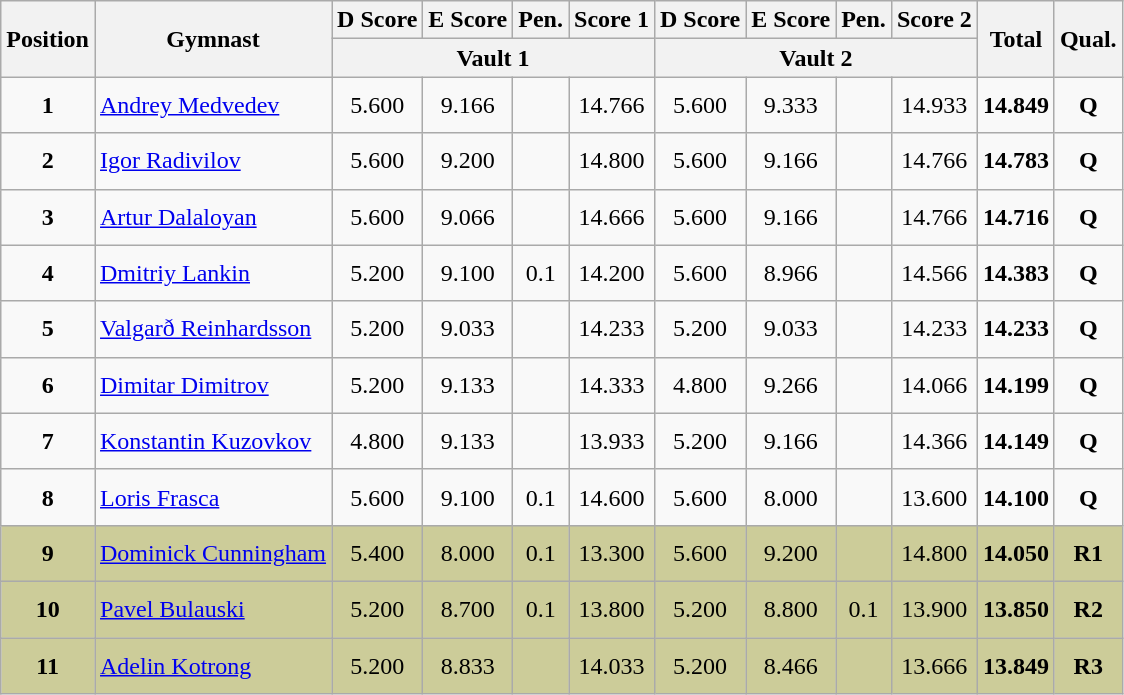<table style="text-align:center;" class="wikitable sortable">
<tr>
<th rowspan="2">Position</th>
<th rowspan="2">Gymnast</th>
<th>D Score</th>
<th>E Score</th>
<th>Pen.</th>
<th>Score 1</th>
<th>D Score</th>
<th>E Score</th>
<th>Pen.</th>
<th>Score 2</th>
<th rowspan="2">Total</th>
<th rowspan="2">Qual.</th>
</tr>
<tr>
<th colspan="4">Vault 1</th>
<th colspan="4">Vault 2</th>
</tr>
<tr>
<td scope="row" style="text-align:center"><strong>1</strong></td>
<td style="height:30px; text-align:left;"> <a href='#'>Andrey Medvedev</a></td>
<td>5.600</td>
<td>9.166</td>
<td></td>
<td>14.766</td>
<td>5.600</td>
<td>9.333</td>
<td></td>
<td>14.933</td>
<td><strong>14.849</strong></td>
<td><strong>Q</strong></td>
</tr>
<tr>
<td scope="row" style="text-align:center"><strong>2</strong></td>
<td style="height:30px; text-align:left;"> <a href='#'>Igor Radivilov</a></td>
<td>5.600</td>
<td>9.200</td>
<td></td>
<td>14.800</td>
<td>5.600</td>
<td>9.166</td>
<td></td>
<td>14.766</td>
<td><strong>14.783</strong></td>
<td><strong>Q</strong></td>
</tr>
<tr>
<td scope="row" style="text-align:center"><strong>3</strong></td>
<td style="height:30px; text-align:left;"> <a href='#'>Artur Dalaloyan</a></td>
<td>5.600</td>
<td>9.066</td>
<td></td>
<td>14.666</td>
<td>5.600</td>
<td>9.166</td>
<td></td>
<td>14.766</td>
<td><strong>14.716</strong></td>
<td><strong>Q</strong></td>
</tr>
<tr>
<td scope="row" style="text-align:center"><strong>4</strong></td>
<td style="height:30px; text-align:left;"> <a href='#'>Dmitriy Lankin</a></td>
<td>5.200</td>
<td>9.100</td>
<td>0.1</td>
<td>14.200</td>
<td>5.600</td>
<td>8.966</td>
<td></td>
<td>14.566</td>
<td><strong>14.383</strong></td>
<td><strong>Q</strong></td>
</tr>
<tr>
<td scope="row" style="text-align:center"><strong>5</strong></td>
<td style="height:30px; text-align:left;"> <a href='#'>Valgarð Reinhardsson</a></td>
<td>5.200</td>
<td>9.033</td>
<td></td>
<td>14.233</td>
<td>5.200</td>
<td>9.033</td>
<td></td>
<td>14.233</td>
<td><strong>14.233</strong></td>
<td><strong>Q</strong></td>
</tr>
<tr>
<td scope="row" style="text-align:center"><strong>6</strong></td>
<td style="height:30px; text-align:left;"> <a href='#'>Dimitar Dimitrov</a></td>
<td>5.200</td>
<td>9.133</td>
<td></td>
<td>14.333</td>
<td>4.800</td>
<td>9.266</td>
<td></td>
<td>14.066</td>
<td><strong>14.199</strong></td>
<td><strong>Q</strong></td>
</tr>
<tr>
<td scope="row" style="text-align:center"><strong>7</strong></td>
<td style="height:30px; text-align:left;"> <a href='#'>Konstantin Kuzovkov</a></td>
<td>4.800</td>
<td>9.133</td>
<td></td>
<td>13.933</td>
<td>5.200</td>
<td>9.166</td>
<td></td>
<td>14.366</td>
<td><strong>14.149</strong></td>
<td><strong>Q</strong></td>
</tr>
<tr>
<td scope="row" style="text-align:center"><strong>8</strong></td>
<td style="height:30px; text-align:left;"> <a href='#'>Loris Frasca</a></td>
<td>5.600</td>
<td>9.100</td>
<td>0.1</td>
<td>14.600</td>
<td>5.600</td>
<td>8.000</td>
<td></td>
<td>13.600</td>
<td><strong>14.100</strong></td>
<td><strong>Q</strong></td>
</tr>
<tr style="background:#cccc99;">
<td scope="row" style="text-align:center"><strong>9</strong></td>
<td style="height:30px; text-align:left;"> <a href='#'>Dominick Cunningham</a></td>
<td>5.400</td>
<td>8.000</td>
<td>0.1</td>
<td>13.300</td>
<td>5.600</td>
<td>9.200</td>
<td></td>
<td>14.800</td>
<td><strong>14.050</strong></td>
<td><strong>R1</strong></td>
</tr>
<tr style="background:#cccc99;">
<td scope="row" style="text-align:center"><strong>10</strong></td>
<td style="height:30px; text-align:left;"> <a href='#'>Pavel Bulauski</a></td>
<td>5.200</td>
<td>8.700</td>
<td>0.1</td>
<td>13.800</td>
<td>5.200</td>
<td>8.800</td>
<td>0.1</td>
<td>13.900</td>
<td><strong>13.850</strong></td>
<td><strong>R2</strong></td>
</tr>
<tr style="background:#cccc99;">
<td scope="row" style="text-align:center"><strong>11</strong></td>
<td style="height:30px; text-align:left;"> <a href='#'>Adelin Kotrong</a></td>
<td>5.200</td>
<td>8.833</td>
<td></td>
<td>14.033</td>
<td>5.200</td>
<td>8.466</td>
<td></td>
<td>13.666</td>
<td><strong>13.849</strong></td>
<td><strong>R3</strong></td>
</tr>
</table>
